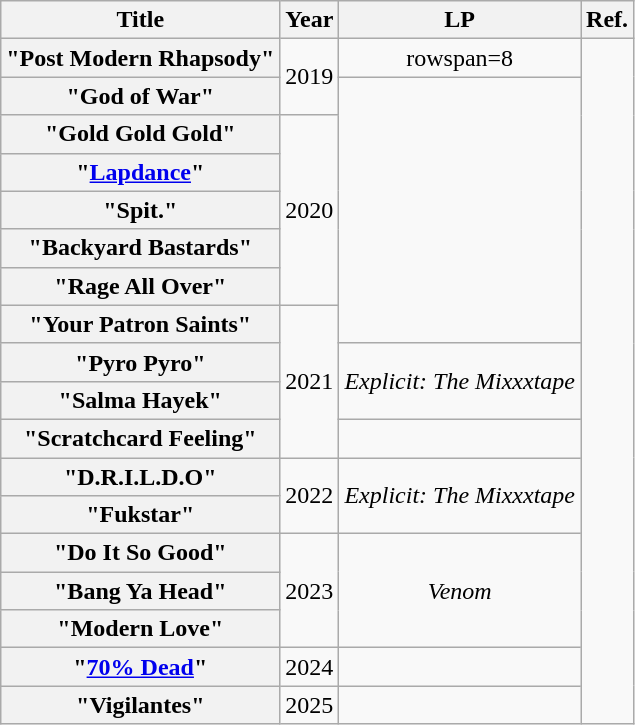<table class="wikitable plainrowheaders" style="text-align:center;">
<tr>
<th scope="col">Title</th>
<th scope="col">Year</th>
<th scope="col">LP</th>
<th scope="col">Ref.</th>
</tr>
<tr>
<th scope="row">"Post Modern Rhapsody"</th>
<td rowspan=2>2019</td>
<td>rowspan=8 </td>
<td rowspan=18></td>
</tr>
<tr>
<th scope="row">"God of War"</th>
</tr>
<tr>
<th scope="row">"Gold Gold Gold"</th>
<td rowspan=5>2020</td>
</tr>
<tr>
<th scope="row">"<a href='#'>Lapdance</a>"</th>
</tr>
<tr>
<th scope="row">"Spit."</th>
</tr>
<tr>
<th scope="row">"Backyard Bastards"</th>
</tr>
<tr>
<th scope="row">"Rage All Over"</th>
</tr>
<tr>
<th scope="row">"Your Patron Saints"</th>
<td rowspan=4>2021</td>
</tr>
<tr>
<th scope="row">"Pyro Pyro"</th>
<td rowspan=2><em>Explicit: The Mixxxtape</em></td>
</tr>
<tr>
<th scope="row">"Salma Hayek"</th>
</tr>
<tr>
<th scope="row">"Scratchcard Feeling"</th>
<td></td>
</tr>
<tr>
<th scope="row">"D.R.I.L.D.O"</th>
<td rowspan="2">2022</td>
<td rowspan=2><em>Explicit: The Mixxxtape</em></td>
</tr>
<tr>
<th scope="row">"Fukstar"</th>
</tr>
<tr>
<th scope="row">"Do It So Good"</th>
<td rowspan=3>2023</td>
<td rowspan=3><em>Venom</em></td>
</tr>
<tr>
<th scope="row">"Bang Ya Head" <br></th>
</tr>
<tr>
<th scope="row">"Modern Love"</th>
</tr>
<tr>
<th scope="row">"<a href='#'>70% Dead</a>" <br></th>
<td>2024</td>
<td></td>
</tr>
<tr>
<th scope="row">"Vigilantes"</th>
<td>2025</td>
<td></td>
</tr>
</table>
